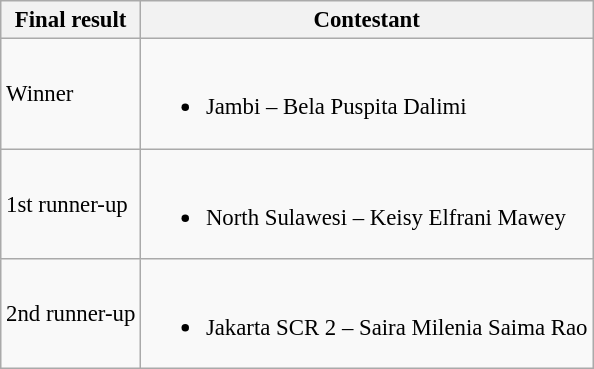<table class="wikitable" style="font-size: 95%;">
<tr>
<th>Final result</th>
<th>Contestant</th>
</tr>
<tr>
<td>Winner</td>
<td><br><ul><li>Jambi – Bela Puspita Dalimi</li></ul></td>
</tr>
<tr>
<td>1st runner-up</td>
<td><br><ul><li>North Sulawesi – Keisy Elfrani Mawey</li></ul></td>
</tr>
<tr>
<td>2nd runner-up</td>
<td><br><ul><li>Jakarta SCR 2 – Saira Milenia Saima Rao</li></ul></td>
</tr>
</table>
